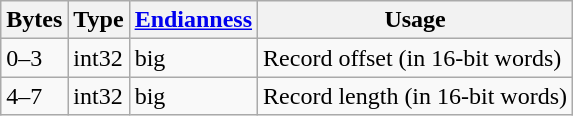<table class="wikitable">
<tr>
<th>Bytes</th>
<th>Type</th>
<th><a href='#'>Endianness</a></th>
<th>Usage</th>
</tr>
<tr>
<td>0–3</td>
<td>int32</td>
<td>big</td>
<td>Record offset (in 16-bit words)</td>
</tr>
<tr>
<td>4–7</td>
<td>int32</td>
<td>big</td>
<td>Record length (in 16-bit words)</td>
</tr>
</table>
